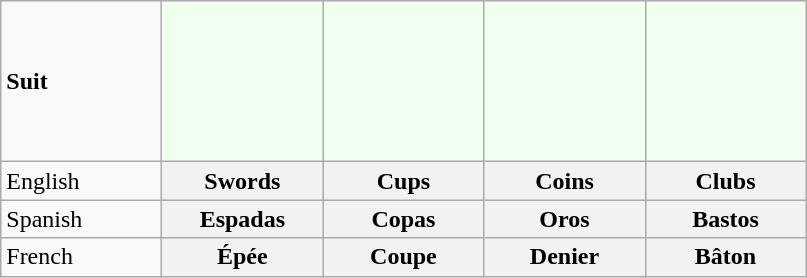<table class="wikitable">
<tr>
<td height="100px"><strong>Suit</strong></td>
<td align="center" bgcolor="honeydew"></td>
<td align="center" bgcolor="honeydew"></td>
<td align="center" bgcolor="honeydew"></td>
<td align="center" bgcolor="honeydew"></td>
</tr>
<tr>
<td width="100px">English</td>
<th align="center" width="100px">Swords</th>
<th align="center" width="100px">Cups</th>
<th align="center" width="100px">Coins</th>
<th align="center" width="100px">Clubs</th>
</tr>
<tr>
<td>Spanish</td>
<th align="center">Espadas</th>
<th align="center">Copas</th>
<th align="center">Oros</th>
<th align="center">Bastos</th>
</tr>
<tr>
<td>French</td>
<th align="center">Épée</th>
<th align="center">Coupe</th>
<th align="center">Denier</th>
<th align="center">Bâton</th>
</tr>
</table>
